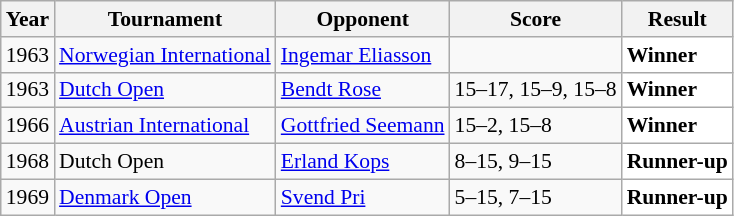<table class="sortable wikitable" style="font-size: 90%;">
<tr>
<th>Year</th>
<th>Tournament</th>
<th>Opponent</th>
<th>Score</th>
<th>Result</th>
</tr>
<tr>
<td align="center">1963</td>
<td align="left"><a href='#'>Norwegian International</a></td>
<td align="left"> <a href='#'>Ingemar Eliasson</a></td>
<td align="left"></td>
<td style="text-align:left; background: white"> <strong>Winner</strong></td>
</tr>
<tr>
<td align="center">1963</td>
<td align="left"><a href='#'>Dutch Open</a></td>
<td align="left"> <a href='#'>Bendt Rose</a></td>
<td align="left">15–17, 15–9, 15–8</td>
<td style="text-align:left; background: white"> <strong>Winner</strong></td>
</tr>
<tr>
<td align="center">1966</td>
<td align="left"><a href='#'>Austrian International</a></td>
<td align="left"> <a href='#'>Gottfried Seemann</a></td>
<td align="left">15–2, 15–8</td>
<td style="text-align:left; background: white"> <strong>Winner</strong></td>
</tr>
<tr>
<td align="center">1968</td>
<td align="left">Dutch Open</td>
<td align="left"> <a href='#'>Erland Kops</a></td>
<td align="left">8–15, 9–15</td>
<td style="text-align:left; background: white"> <strong>Runner-up</strong></td>
</tr>
<tr>
<td align="center">1969</td>
<td align="left"><a href='#'>Denmark Open</a></td>
<td align="left"> <a href='#'>Svend Pri</a></td>
<td align="left">5–15, 7–15</td>
<td style="text-align:left; background: white"> <strong>Runner-up</strong></td>
</tr>
</table>
